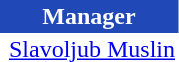<table class="toccolours" border="0" cellpadding="2" cellspacing="0" style="float:left; margin:0.5em;">
<tr>
<th colspan="2" style="text-align:center;background:#2049B7;color:#FFFFFF;">Manager</th>
</tr>
<tr>
<td></td>
<td> <a href='#'>Slavoljub Muslin</a></td>
</tr>
</table>
